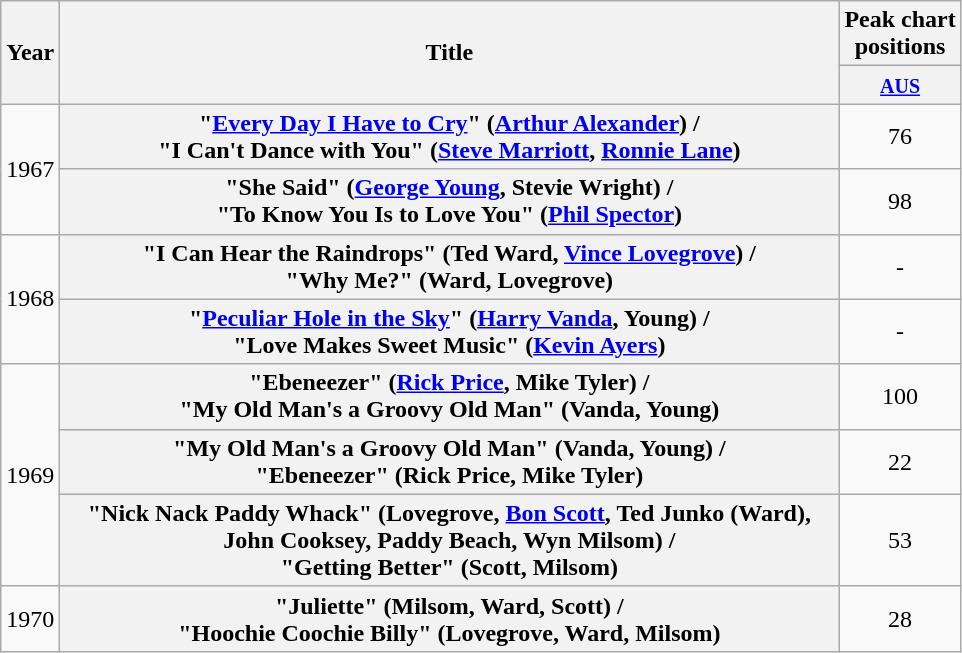<table class="wikitable plainrowheaders" style="text-align:center;" border="1">
<tr>
<th scope="col" rowspan="2">Year</th>
<th scope="col" rowspan="2" style="width:32em;">Title</th>
<th scope="col" colspan="1">Peak chart<br>positions</th>
</tr>
<tr>
<th scope="col" style="text-align:center;"><small><a href='#'>AUS</a><br></small></th>
</tr>
<tr>
<td rowspan="2">1967</td>
<th scope="row">"<a href='#'>Every Day I Have to Cry</a>" (<a href='#'>Arthur Alexander</a>) /<br> "I Can't Dance with You" (<a href='#'>Steve Marriott</a>, <a href='#'>Ronnie Lane</a>)</th>
<td style="text-align:center;">76</td>
</tr>
<tr>
<th scope="row">"She Said" (<a href='#'>George Young</a>, Stevie Wright) /<br> "To Know You Is to Love You" (<a href='#'>Phil Spector</a>)</th>
<td style="text-align:center;">98</td>
</tr>
<tr>
<td rowspan="2">1968</td>
<th scope="row">"I Can Hear the Raindrops" (Ted Ward, <a href='#'>Vince Lovegrove</a>) /<br> "Why Me?" (Ward, Lovegrove)</th>
<td style="text-align:center;">-</td>
</tr>
<tr>
<th scope="row">"<a href='#'>Peculiar Hole in the Sky</a>" (<a href='#'>Harry Vanda</a>, Young) /<br> "Love Makes Sweet Music" (<a href='#'>Kevin Ayers</a>)</th>
<td style="text-align:center;">-</td>
</tr>
<tr>
<td rowspan="3">1969</td>
<th scope="row">"Ebeneezer" (<a href='#'>Rick Price</a>, Mike Tyler) /<br> "My Old Man's a Groovy Old Man" (Vanda, Young)</th>
<td style="text-align:center;">100</td>
</tr>
<tr>
<th scope="row">"My Old Man's a Groovy Old Man" (Vanda, Young) /<br> "Ebeneezer" (Rick Price, Mike Tyler)</th>
<td style="text-align:center;">22</td>
</tr>
<tr>
<th scope="row">"Nick Nack Paddy Whack" (Lovegrove, <a href='#'>Bon Scott</a>, Ted Junko (Ward), John Cooksey, Paddy Beach, Wyn Milsom) /<br> "Getting Better" (Scott, Milsom)</th>
<td style="text-align:center;">53</td>
</tr>
<tr>
<td>1970</td>
<th scope="row">"Juliette" (Milsom, Ward, Scott) /<br> "Hoochie Coochie Billy" (Lovegrove, Ward, Milsom)</th>
<td style="text-align:center;">28</td>
</tr>
</table>
